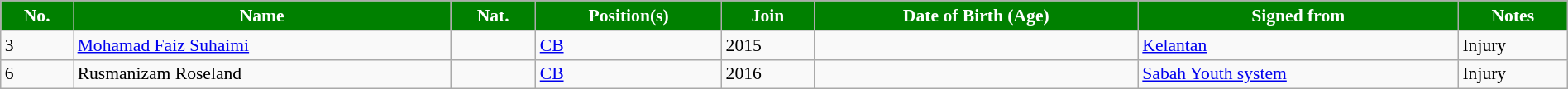<table class="wikitable sortable"  style="text-align: left; font-size:90%" width=100%>
<tr>
<th style="background:green; color:White;">No.</th>
<th style="background:green; color:White;">Name</th>
<th style="background:green; color:White;">Nat.</th>
<th style="background:green; color:White;">Position(s)</th>
<th style="background:green; color:White;">Join</th>
<th style="background:green; color:White;">Date of Birth (Age)</th>
<th style="background:green; color:White;">Signed from</th>
<th style="background:green; color:White;">Notes</th>
</tr>
<tr>
<td>3</td>
<td><a href='#'>Mohamad Faiz Suhaimi</a></td>
<td></td>
<td><a href='#'>CB</a></td>
<td>2015</td>
<td></td>
<td><a href='#'>Kelantan</a></td>
<td>Injury</td>
</tr>
<tr>
<td>6</td>
<td>Rusmanizam Roseland</td>
<td></td>
<td><a href='#'>CB</a></td>
<td>2016</td>
<td></td>
<td><a href='#'>Sabah Youth system</a></td>
<td>Injury</td>
</tr>
</table>
